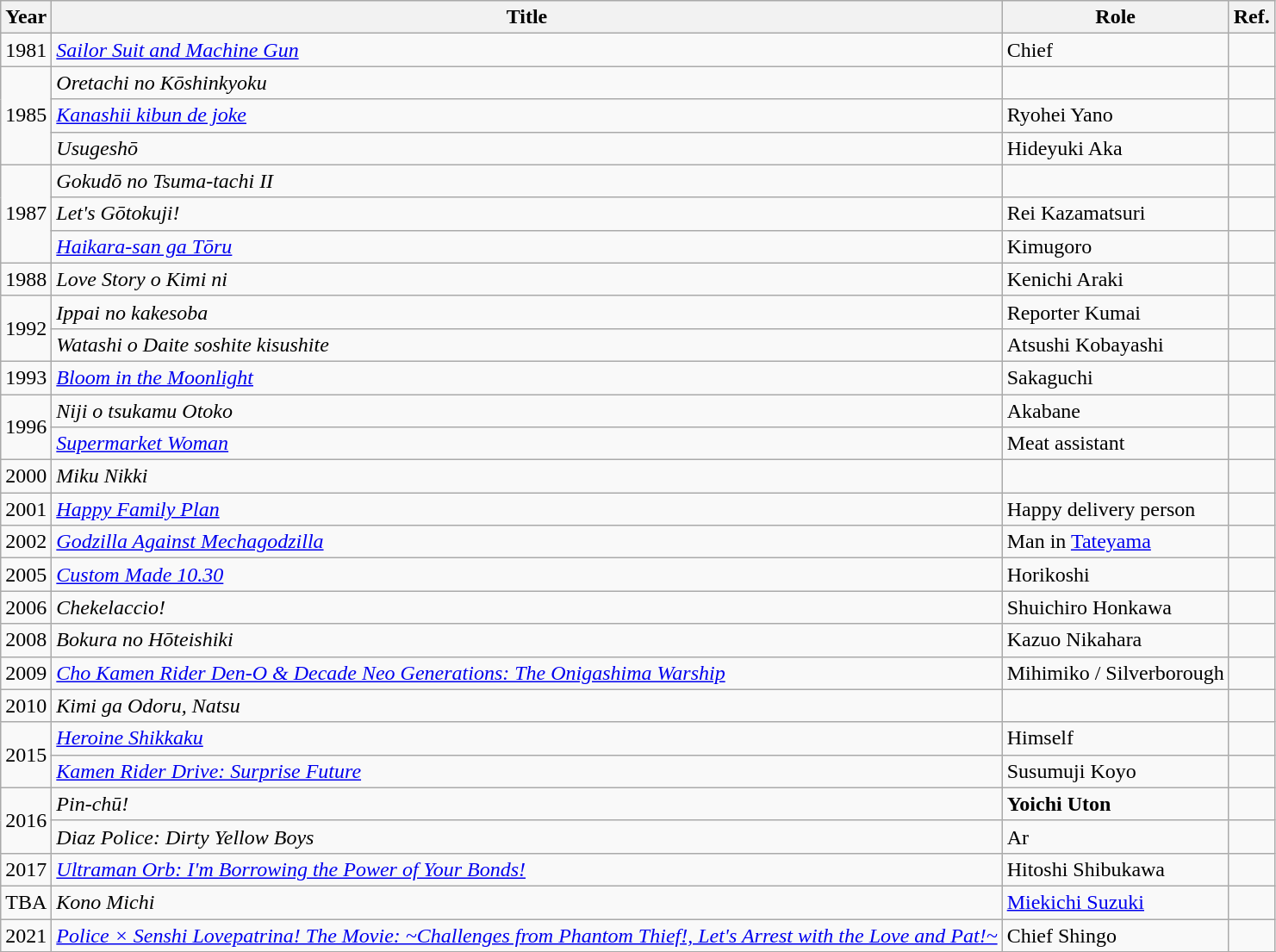<table class="wikitable">
<tr>
<th>Year</th>
<th>Title</th>
<th>Role</th>
<th>Ref.</th>
</tr>
<tr>
<td>1981</td>
<td><em><a href='#'>Sailor Suit and Machine Gun</a></em></td>
<td>Chief</td>
<td></td>
</tr>
<tr>
<td rowspan="3">1985</td>
<td><em>Oretachi no Kōshinkyoku</em></td>
<td></td>
<td></td>
</tr>
<tr>
<td><em><a href='#'>Kanashii kibun de joke</a></em></td>
<td>Ryohei Yano</td>
<td></td>
</tr>
<tr>
<td><em>Usugeshō</em></td>
<td>Hideyuki Aka</td>
<td></td>
</tr>
<tr>
<td rowspan="3">1987</td>
<td><em>Gokudō no Tsuma-tachi II</em></td>
<td></td>
<td></td>
</tr>
<tr>
<td><em>Let's Gōtokuji!</em></td>
<td>Rei Kazamatsuri</td>
<td></td>
</tr>
<tr>
<td><em><a href='#'>Haikara-san ga Tōru</a></em></td>
<td>Kimugoro</td>
<td></td>
</tr>
<tr>
<td>1988</td>
<td><em>Love Story o Kimi ni</em></td>
<td>Kenichi Araki</td>
<td></td>
</tr>
<tr>
<td rowspan="2">1992</td>
<td><em>Ippai no kakesoba</em></td>
<td>Reporter Kumai</td>
<td></td>
</tr>
<tr>
<td><em>Watashi o Daite soshite kisushite</em></td>
<td>Atsushi Kobayashi</td>
<td></td>
</tr>
<tr>
<td>1993</td>
<td><em><a href='#'>Bloom in the Moonlight</a></em></td>
<td>Sakaguchi</td>
<td></td>
</tr>
<tr>
<td rowspan="2">1996</td>
<td><em>Niji o tsukamu Otoko</em></td>
<td>Akabane</td>
<td></td>
</tr>
<tr>
<td><em><a href='#'>Supermarket Woman</a></em></td>
<td>Meat assistant</td>
<td></td>
</tr>
<tr>
<td>2000</td>
<td><em>Miku Nikki</em></td>
<td></td>
<td></td>
</tr>
<tr>
<td>2001</td>
<td><em><a href='#'>Happy Family Plan</a></em></td>
<td>Happy delivery person</td>
<td></td>
</tr>
<tr>
<td>2002</td>
<td><em><a href='#'>Godzilla Against Mechagodzilla</a></em></td>
<td>Man in <a href='#'>Tateyama</a></td>
<td></td>
</tr>
<tr>
<td>2005</td>
<td><em><a href='#'>Custom Made 10.30</a></em></td>
<td>Horikoshi</td>
<td></td>
</tr>
<tr>
<td>2006</td>
<td><em>Chekelaccio!</em></td>
<td>Shuichiro Honkawa</td>
<td></td>
</tr>
<tr>
<td>2008</td>
<td><em>Bokura no Hōteishiki</em></td>
<td>Kazuo Nikahara</td>
<td></td>
</tr>
<tr>
<td>2009</td>
<td><em><a href='#'>Cho Kamen Rider Den-O & Decade Neo Generations: The Onigashima Warship</a></em></td>
<td>Mihimiko / Silverborough</td>
<td></td>
</tr>
<tr>
<td>2010</td>
<td><em>Kimi ga Odoru, Natsu</em></td>
<td></td>
<td></td>
</tr>
<tr>
<td rowspan="2">2015</td>
<td><em><a href='#'>Heroine Shikkaku</a></em></td>
<td>Himself</td>
<td></td>
</tr>
<tr>
<td><em><a href='#'>Kamen Rider Drive: Surprise Future</a></em></td>
<td>Susumuji Koyo</td>
<td></td>
</tr>
<tr>
<td rowspan="2">2016</td>
<td><em>Pin-chū!</em></td>
<td><strong>Yoichi Uton</strong></td>
<td></td>
</tr>
<tr>
<td><em>Diaz Police: Dirty Yellow Boys</em></td>
<td>Ar</td>
<td></td>
</tr>
<tr>
<td>2017</td>
<td><em><a href='#'>Ultraman Orb: I'm Borrowing the Power of Your Bonds!</a></em></td>
<td>Hitoshi Shibukawa</td>
<td></td>
</tr>
<tr>
<td>TBA</td>
<td><em>Kono Michi</em></td>
<td><a href='#'>Miekichi Suzuki</a></td>
<td></td>
</tr>
<tr>
<td>2021</td>
<td><em><a href='#'>Police × Senshi Lovepatrina! The Movie: ~Challenges from Phantom Thief!, Let's Arrest with the Love and Pat!~</a></em></td>
<td>Chief Shingo</td>
<td></td>
</tr>
<tr>
</tr>
</table>
